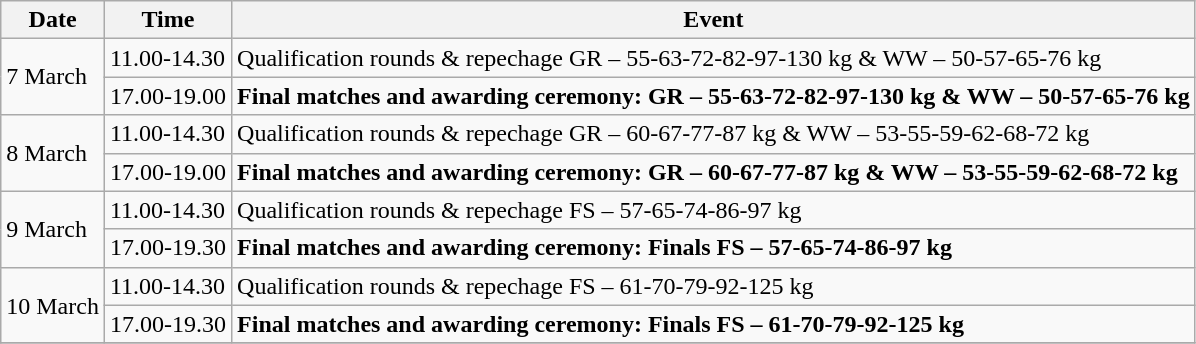<table class=wikitable>
<tr>
<th>Date</th>
<th>Time</th>
<th>Event</th>
</tr>
<tr>
<td rowspan="2">7 March</td>
<td>11.00-14.30</td>
<td>Qualification rounds & repechage GR – 55-63-72-82-97-130 kg & WW – 50-57-65-76 kg</td>
</tr>
<tr>
<td>17.00-19.00</td>
<td><strong>Final matches and awarding ceremony: GR – 55-63-72-82-97-130 kg & WW – 50-57-65-76 kg</strong></td>
</tr>
<tr>
<td rowspan="2">8 March</td>
<td>11.00-14.30</td>
<td>Qualification rounds & repechage GR – 60-67-77-87 kg & WW – 53-55-59-62-68-72 kg</td>
</tr>
<tr>
<td>17.00-19.00</td>
<td><strong>Final matches and awarding ceremony: GR – 60-67-77-87 kg & WW – 53-55-59-62-68-72 kg</strong></td>
</tr>
<tr>
<td rowspan="2">9 March</td>
<td>11.00-14.30</td>
<td>Qualification rounds & repechage FS – 57-65-74-86-97 kg</td>
</tr>
<tr>
<td>17.00-19.30</td>
<td><strong>Final matches and awarding ceremony: Finals FS – 57-65-74-86-97 kg</strong></td>
</tr>
<tr>
<td rowspan="2">10 March</td>
<td>11.00-14.30</td>
<td>Qualification rounds & repechage FS – 61-70-79-92-125 kg</td>
</tr>
<tr>
<td>17.00-19.30</td>
<td><strong>Final matches and awarding ceremony: Finals FS – 61-70-79-92-125 kg</strong></td>
</tr>
<tr>
</tr>
</table>
